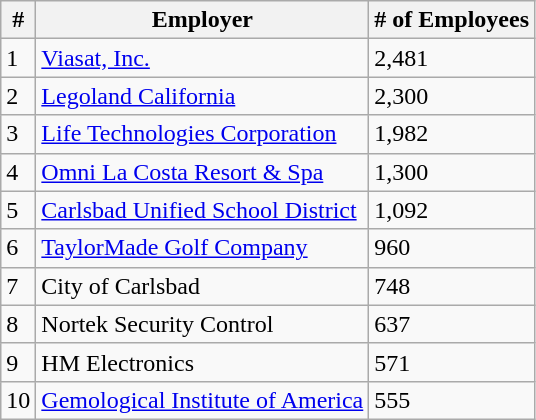<table class="wikitable">
<tr>
<th>#</th>
<th>Employer</th>
<th># of Employees</th>
</tr>
<tr>
<td>1</td>
<td><a href='#'>Viasat, Inc.</a></td>
<td>2,481</td>
</tr>
<tr>
<td>2</td>
<td><a href='#'>Legoland California</a></td>
<td>2,300</td>
</tr>
<tr>
<td>3</td>
<td><a href='#'>Life Technologies Corporation</a></td>
<td>1,982</td>
</tr>
<tr>
<td>4</td>
<td><a href='#'>Omni La Costa Resort & Spa</a></td>
<td>1,300</td>
</tr>
<tr>
<td>5</td>
<td><a href='#'>Carlsbad Unified School District</a></td>
<td>1,092</td>
</tr>
<tr>
<td>6</td>
<td><a href='#'>TaylorMade Golf Company</a></td>
<td>960</td>
</tr>
<tr>
<td>7</td>
<td>City of Carlsbad</td>
<td>748</td>
</tr>
<tr>
<td>8</td>
<td>Nortek Security Control</td>
<td>637</td>
</tr>
<tr>
<td>9</td>
<td>HM Electronics</td>
<td>571</td>
</tr>
<tr>
<td>10</td>
<td><a href='#'>Gemological Institute of America</a></td>
<td>555</td>
</tr>
</table>
